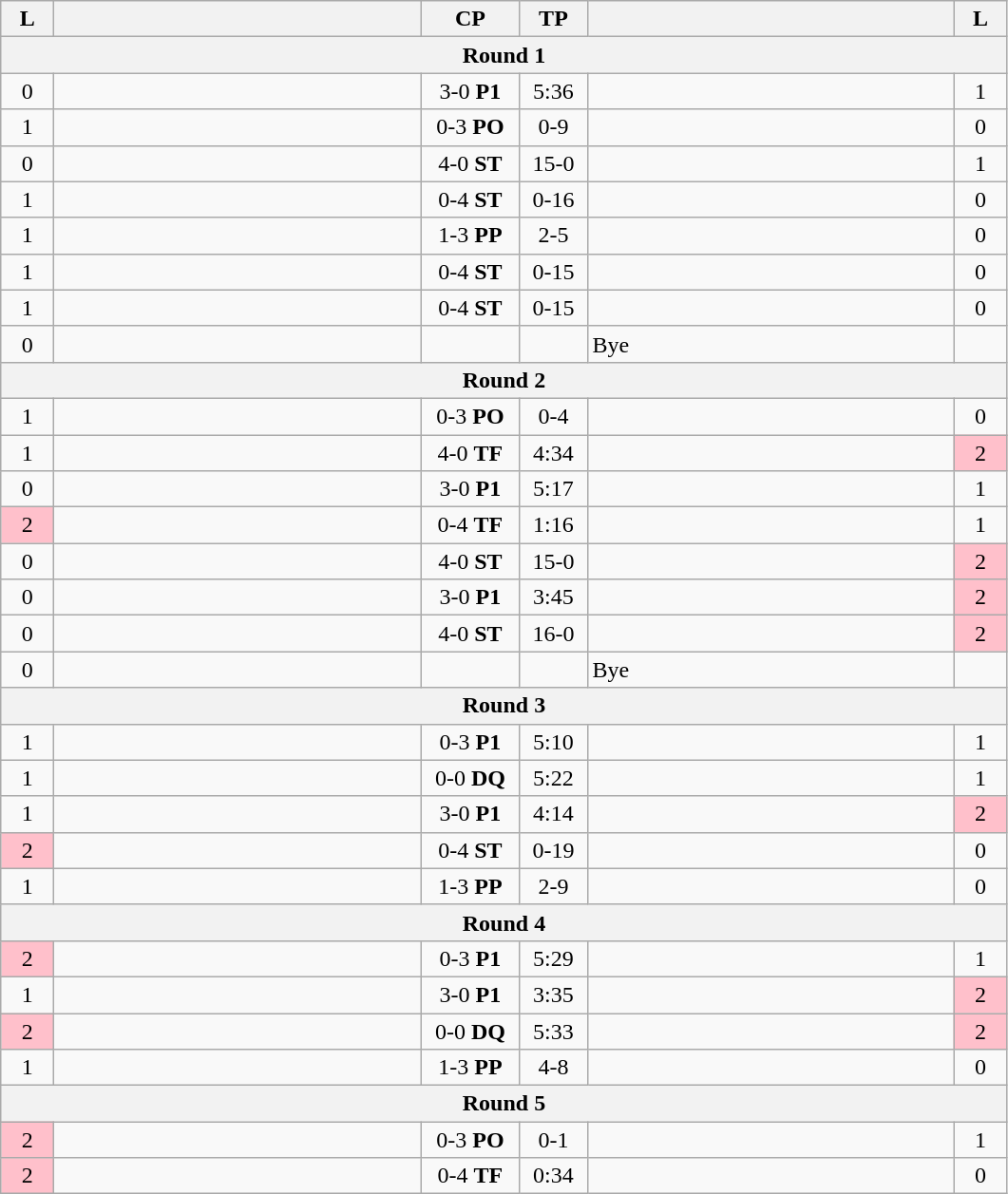<table class="wikitable" style="text-align: center;" |>
<tr>
<th width="30">L</th>
<th width="250"></th>
<th width="62">CP</th>
<th width="40">TP</th>
<th width="250"></th>
<th width="30">L</th>
</tr>
<tr>
<th colspan="7">Round 1</th>
</tr>
<tr>
<td>0</td>
<td style="text-align:left;"><strong></strong></td>
<td>3-0 <strong>P1</strong></td>
<td>5:36</td>
<td style="text-align:left;"></td>
<td>1</td>
</tr>
<tr>
<td>1</td>
<td style="text-align:left;"></td>
<td>0-3 <strong>PO</strong></td>
<td>0-9</td>
<td style="text-align:left;"><strong></strong></td>
<td>0</td>
</tr>
<tr>
<td>0</td>
<td style="text-align:left;"><strong></strong></td>
<td>4-0 <strong>ST</strong></td>
<td>15-0</td>
<td style="text-align:left;"></td>
<td>1</td>
</tr>
<tr>
<td>1</td>
<td style="text-align:left;"></td>
<td>0-4 <strong>ST</strong></td>
<td>0-16</td>
<td style="text-align:left;"><strong></strong></td>
<td>0</td>
</tr>
<tr>
<td>1</td>
<td style="text-align:left;"></td>
<td>1-3 <strong>PP</strong></td>
<td>2-5</td>
<td style="text-align:left;"><strong></strong></td>
<td>0</td>
</tr>
<tr>
<td>1</td>
<td style="text-align:left;"></td>
<td>0-4 <strong>ST</strong></td>
<td>0-15</td>
<td style="text-align:left;"><strong></strong></td>
<td>0</td>
</tr>
<tr>
<td>1</td>
<td style="text-align:left;"></td>
<td>0-4 <strong>ST</strong></td>
<td>0-15</td>
<td style="text-align:left;"><strong></strong></td>
<td>0</td>
</tr>
<tr>
<td>0</td>
<td style="text-align:left;"><strong></strong></td>
<td></td>
<td></td>
<td style="text-align:left;">Bye</td>
<td></td>
</tr>
<tr>
<th colspan="7">Round 2</th>
</tr>
<tr>
<td>1</td>
<td style="text-align:left;"></td>
<td>0-3 <strong>PO</strong></td>
<td>0-4</td>
<td style="text-align:left;"><strong></strong></td>
<td>0</td>
</tr>
<tr>
<td>1</td>
<td style="text-align:left;"><strong></strong></td>
<td>4-0 <strong>TF</strong></td>
<td>4:34</td>
<td style="text-align:left;"></td>
<td bgcolor=pink>2</td>
</tr>
<tr>
<td>0</td>
<td style="text-align:left;"><strong></strong></td>
<td>3-0 <strong>P1</strong></td>
<td>5:17</td>
<td style="text-align:left;"></td>
<td>1</td>
</tr>
<tr>
<td bgcolor=pink>2</td>
<td style="text-align:left;"></td>
<td>0-4 <strong>TF</strong></td>
<td>1:16</td>
<td style="text-align:left;"><strong></strong></td>
<td>1</td>
</tr>
<tr>
<td>0</td>
<td style="text-align:left;"><strong></strong></td>
<td>4-0 <strong>ST</strong></td>
<td>15-0</td>
<td style="text-align:left;"></td>
<td bgcolor=pink>2</td>
</tr>
<tr>
<td>0</td>
<td style="text-align:left;"><strong></strong></td>
<td>3-0 <strong>P1</strong></td>
<td>3:45</td>
<td style="text-align:left;"></td>
<td bgcolor=pink>2</td>
</tr>
<tr>
<td>0</td>
<td style="text-align:left;"><strong></strong></td>
<td>4-0 <strong>ST</strong></td>
<td>16-0</td>
<td style="text-align:left;"></td>
<td bgcolor=pink>2</td>
</tr>
<tr>
<td>0</td>
<td style="text-align:left;"><strong></strong></td>
<td></td>
<td></td>
<td style="text-align:left;">Bye</td>
<td></td>
</tr>
<tr>
<th colspan="7">Round 3</th>
</tr>
<tr>
<td>1</td>
<td style="text-align:left;"></td>
<td>0-3 <strong>P1</strong></td>
<td>5:10</td>
<td style="text-align:left;"><strong></strong></td>
<td>1</td>
</tr>
<tr>
<td>1</td>
<td style="text-align:left;"></td>
<td>0-0 <strong>DQ</strong></td>
<td>5:22</td>
<td style="text-align:left;"></td>
<td>1</td>
</tr>
<tr>
<td>1</td>
<td style="text-align:left;"><strong></strong></td>
<td>3-0 <strong>P1</strong></td>
<td>4:14</td>
<td style="text-align:left;"></td>
<td bgcolor=pink>2</td>
</tr>
<tr>
<td bgcolor=pink>2</td>
<td style="text-align:left;"></td>
<td>0-4 <strong>ST</strong></td>
<td>0-19</td>
<td style="text-align:left;"><strong></strong></td>
<td>0</td>
</tr>
<tr>
<td>1</td>
<td style="text-align:left;"></td>
<td>1-3 <strong>PP</strong></td>
<td>2-9</td>
<td style="text-align:left;"><strong></strong></td>
<td>0</td>
</tr>
<tr>
<th colspan="7">Round 4</th>
</tr>
<tr>
<td bgcolor=pink>2</td>
<td style="text-align:left;"></td>
<td>0-3 <strong>P1</strong></td>
<td>5:29</td>
<td style="text-align:left;"><strong></strong></td>
<td>1</td>
</tr>
<tr>
<td>1</td>
<td style="text-align:left;"><strong></strong></td>
<td>3-0 <strong>P1</strong></td>
<td>3:35</td>
<td style="text-align:left;"></td>
<td bgcolor=pink>2</td>
</tr>
<tr>
<td bgcolor=pink>2</td>
<td style="text-align:left;"></td>
<td>0-0 <strong>DQ</strong></td>
<td>5:33</td>
<td style="text-align:left;"></td>
<td bgcolor=pink>2</td>
</tr>
<tr>
<td>1</td>
<td style="text-align:left;"></td>
<td>1-3 <strong>PP</strong></td>
<td>4-8</td>
<td style="text-align:left;"><strong></strong></td>
<td>0</td>
</tr>
<tr>
<th colspan="7">Round 5</th>
</tr>
<tr>
<td bgcolor=pink>2</td>
<td style="text-align:left;"></td>
<td>0-3 <strong>PO</strong></td>
<td>0-1</td>
<td style="text-align:left;"><strong></strong></td>
<td>1</td>
</tr>
<tr>
<td bgcolor=pink>2</td>
<td style="text-align:left;"></td>
<td>0-4 <strong>TF</strong></td>
<td>0:34</td>
<td style="text-align:left;"><strong></strong></td>
<td>0</td>
</tr>
</table>
